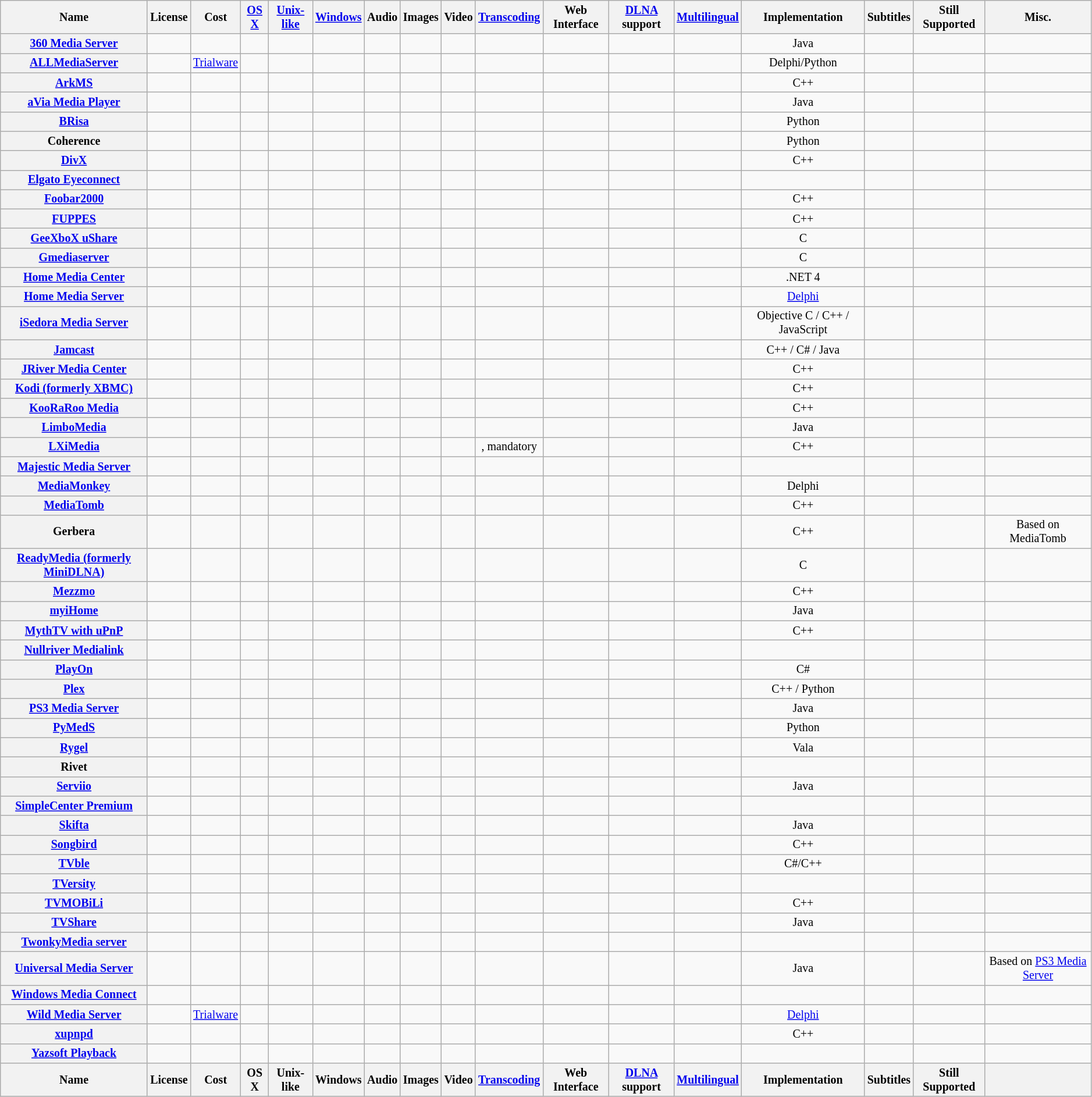<table class="wikitable sortable sort-under" style="font-size: smaller; text-align: center; width: auto;">
<tr>
<th>Name</th>
<th>License</th>
<th>Cost</th>
<th><a href='#'>OS X</a></th>
<th><a href='#'>Unix-like</a></th>
<th><a href='#'>Windows</a></th>
<th>Audio</th>
<th>Images</th>
<th>Video</th>
<th><a href='#'>Transcoding</a></th>
<th>Web Interface</th>
<th><a href='#'>DLNA</a> support</th>
<th><a href='#'>Multilingual</a></th>
<th>Implementation</th>
<th>Subtitles</th>
<th>Still Supported</th>
<th>Misc.</th>
</tr>
<tr>
<th><a href='#'>360 Media Server</a></th>
<td></td>
<td></td>
<td></td>
<td></td>
<td></td>
<td></td>
<td></td>
<td></td>
<td></td>
<td></td>
<td></td>
<td></td>
<td>Java</td>
<td></td>
<td></td>
<td></td>
</tr>
<tr>
<th><a href='#'>ALLMediaServer</a></th>
<td></td>
<td><a href='#'>Trialware</a></td>
<td></td>
<td></td>
<td></td>
<td></td>
<td></td>
<td></td>
<td></td>
<td></td>
<td></td>
<td></td>
<td>Delphi/Python</td>
<td></td>
<td></td>
<td></td>
</tr>
<tr>
<th><a href='#'>ArkMS</a></th>
<td></td>
<td></td>
<td></td>
<td></td>
<td></td>
<td></td>
<td></td>
<td></td>
<td></td>
<td></td>
<td></td>
<td></td>
<td>C++</td>
<td></td>
<td></td>
<td></td>
</tr>
<tr>
<th><a href='#'>aVia Media Player</a></th>
<td></td>
<td></td>
<td></td>
<td></td>
<td></td>
<td></td>
<td></td>
<td></td>
<td></td>
<td></td>
<td></td>
<td></td>
<td>Java</td>
<td></td>
<td></td>
<td></td>
</tr>
<tr>
<th><a href='#'>BRisa</a></th>
<td></td>
<td></td>
<td></td>
<td></td>
<td></td>
<td></td>
<td></td>
<td></td>
<td></td>
<td></td>
<td></td>
<td></td>
<td>Python</td>
<td></td>
<td></td>
<td></td>
</tr>
<tr>
<th>Coherence</th>
<td></td>
<td></td>
<td></td>
<td></td>
<td></td>
<td></td>
<td></td>
<td></td>
<td></td>
<td></td>
<td></td>
<td></td>
<td>Python</td>
<td></td>
<td></td>
<td></td>
</tr>
<tr>
<th><a href='#'>DivX</a></th>
<td></td>
<td></td>
<td></td>
<td></td>
<td></td>
<td></td>
<td></td>
<td></td>
<td></td>
<td></td>
<td></td>
<td></td>
<td>C++</td>
<td></td>
<td></td>
<td></td>
</tr>
<tr>
<th><a href='#'>Elgato Eyeconnect</a></th>
<td></td>
<td></td>
<td></td>
<td></td>
<td></td>
<td></td>
<td></td>
<td></td>
<td></td>
<td></td>
<td></td>
<td></td>
<td></td>
<td></td>
<td></td>
<td></td>
</tr>
<tr>
<th><a href='#'>Foobar2000</a></th>
<td></td>
<td></td>
<td></td>
<td></td>
<td></td>
<td></td>
<td></td>
<td></td>
<td></td>
<td></td>
<td></td>
<td></td>
<td>C++</td>
<td></td>
<td></td>
<td></td>
</tr>
<tr>
<th><a href='#'>FUPPES</a></th>
<td></td>
<td></td>
<td></td>
<td></td>
<td></td>
<td></td>
<td></td>
<td></td>
<td></td>
<td></td>
<td></td>
<td></td>
<td>C++</td>
<td></td>
<td></td>
<td></td>
</tr>
<tr>
<th><a href='#'>GeeXboX uShare</a></th>
<td></td>
<td></td>
<td></td>
<td></td>
<td></td>
<td></td>
<td></td>
<td></td>
<td></td>
<td></td>
<td></td>
<td></td>
<td>C</td>
<td></td>
<td></td>
<td></td>
</tr>
<tr>
<th><a href='#'>Gmediaserver</a></th>
<td></td>
<td></td>
<td></td>
<td></td>
<td></td>
<td></td>
<td></td>
<td></td>
<td></td>
<td></td>
<td></td>
<td></td>
<td>C</td>
<td></td>
<td></td>
<td></td>
</tr>
<tr>
<th><a href='#'>Home Media Center</a></th>
<td></td>
<td></td>
<td></td>
<td></td>
<td></td>
<td></td>
<td></td>
<td></td>
<td></td>
<td></td>
<td></td>
<td></td>
<td>.NET 4</td>
<td></td>
<td></td>
<td></td>
</tr>
<tr>
<th><a href='#'>Home Media Server</a></th>
<td></td>
<td></td>
<td></td>
<td></td>
<td></td>
<td></td>
<td></td>
<td></td>
<td></td>
<td></td>
<td></td>
<td></td>
<td><a href='#'>Delphi</a></td>
<td></td>
<td></td>
<td></td>
</tr>
<tr>
<th><a href='#'>iSedora Media Server</a></th>
<td></td>
<td></td>
<td></td>
<td></td>
<td></td>
<td></td>
<td></td>
<td></td>
<td></td>
<td></td>
<td></td>
<td></td>
<td>Objective C / C++ / JavaScript</td>
<td></td>
<td></td>
<td></td>
</tr>
<tr>
<th><a href='#'>Jamcast</a></th>
<td></td>
<td></td>
<td></td>
<td></td>
<td></td>
<td></td>
<td></td>
<td></td>
<td></td>
<td></td>
<td></td>
<td></td>
<td>C++ / C# / Java</td>
<td></td>
<td></td>
<td></td>
</tr>
<tr>
<th><a href='#'>JRiver Media Center</a></th>
<td></td>
<td></td>
<td></td>
<td></td>
<td></td>
<td></td>
<td></td>
<td></td>
<td></td>
<td></td>
<td></td>
<td></td>
<td>C++</td>
<td></td>
<td></td>
<td></td>
</tr>
<tr>
<th><a href='#'>Kodi (formerly XBMC)</a></th>
<td></td>
<td></td>
<td></td>
<td></td>
<td></td>
<td></td>
<td></td>
<td></td>
<td></td>
<td></td>
<td></td>
<td></td>
<td>C++</td>
<td></td>
<td></td>
<td></td>
</tr>
<tr>
<th><a href='#'>KooRaRoo Media</a></th>
<td></td>
<td></td>
<td></td>
<td></td>
<td></td>
<td></td>
<td></td>
<td></td>
<td></td>
<td></td>
<td></td>
<td></td>
<td>C++</td>
<td></td>
<td></td>
<td></td>
</tr>
<tr>
<th><a href='#'>LimboMedia</a></th>
<td></td>
<td></td>
<td></td>
<td></td>
<td></td>
<td></td>
<td></td>
<td></td>
<td></td>
<td></td>
<td></td>
<td></td>
<td>Java</td>
<td></td>
<td></td>
<td></td>
</tr>
<tr>
<th><a href='#'>LXiMedia</a></th>
<td></td>
<td></td>
<td></td>
<td></td>
<td></td>
<td></td>
<td></td>
<td></td>
<td>, mandatory</td>
<td></td>
<td></td>
<td></td>
<td>C++</td>
<td></td>
<td></td>
<td></td>
</tr>
<tr>
<th><a href='#'>Majestic Media Server</a></th>
<td></td>
<td></td>
<td></td>
<td></td>
<td></td>
<td></td>
<td></td>
<td></td>
<td></td>
<td></td>
<td></td>
<td></td>
<td></td>
<td></td>
<td></td>
<td></td>
</tr>
<tr>
<th><a href='#'>MediaMonkey</a></th>
<td></td>
<td></td>
<td></td>
<td></td>
<td></td>
<td></td>
<td></td>
<td></td>
<td></td>
<td></td>
<td></td>
<td></td>
<td>Delphi</td>
<td></td>
<td></td>
<td></td>
</tr>
<tr>
<th><a href='#'>MediaTomb</a></th>
<td></td>
<td></td>
<td></td>
<td></td>
<td></td>
<td></td>
<td></td>
<td></td>
<td></td>
<td></td>
<td></td>
<td></td>
<td>C++</td>
<td></td>
<td></td>
<td></td>
</tr>
<tr>
<th>Gerbera</th>
<td></td>
<td></td>
<td></td>
<td></td>
<td></td>
<td></td>
<td></td>
<td></td>
<td></td>
<td></td>
<td></td>
<td></td>
<td>C++</td>
<td></td>
<td></td>
<td>Based on MediaTomb</td>
</tr>
<tr>
<th><a href='#'>ReadyMedia (formerly MiniDLNA)</a></th>
<td></td>
<td></td>
<td></td>
<td></td>
<td></td>
<td></td>
<td></td>
<td></td>
<td></td>
<td></td>
<td></td>
<td></td>
<td>C</td>
<td></td>
<td></td>
<td></td>
</tr>
<tr>
<th><a href='#'>Mezzmo</a></th>
<td></td>
<td></td>
<td></td>
<td></td>
<td></td>
<td></td>
<td></td>
<td></td>
<td></td>
<td></td>
<td></td>
<td></td>
<td>C++</td>
<td></td>
<td></td>
<td></td>
</tr>
<tr>
<th><a href='#'>myiHome</a></th>
<td></td>
<td></td>
<td></td>
<td></td>
<td></td>
<td></td>
<td></td>
<td></td>
<td></td>
<td></td>
<td></td>
<td></td>
<td>Java</td>
<td></td>
<td></td>
<td></td>
</tr>
<tr>
<th><a href='#'>MythTV with uPnP</a></th>
<td></td>
<td></td>
<td></td>
<td></td>
<td></td>
<td></td>
<td></td>
<td></td>
<td></td>
<td></td>
<td></td>
<td></td>
<td>C++</td>
<td></td>
<td></td>
<td></td>
</tr>
<tr>
<th><a href='#'>Nullriver Medialink</a></th>
<td></td>
<td></td>
<td></td>
<td></td>
<td></td>
<td></td>
<td></td>
<td></td>
<td></td>
<td></td>
<td></td>
<td></td>
<td></td>
<td></td>
<td></td>
<td></td>
</tr>
<tr>
<th><a href='#'>PlayOn</a></th>
<td></td>
<td></td>
<td></td>
<td></td>
<td></td>
<td></td>
<td></td>
<td></td>
<td></td>
<td></td>
<td></td>
<td></td>
<td>C#</td>
<td></td>
<td></td>
<td></td>
</tr>
<tr>
<th><a href='#'>Plex</a></th>
<td></td>
<td></td>
<td></td>
<td></td>
<td></td>
<td></td>
<td></td>
<td></td>
<td></td>
<td></td>
<td></td>
<td></td>
<td>C++ / Python</td>
<td></td>
<td></td>
<td></td>
</tr>
<tr>
<th><a href='#'>PS3 Media Server</a></th>
<td></td>
<td></td>
<td></td>
<td></td>
<td></td>
<td></td>
<td></td>
<td></td>
<td></td>
<td></td>
<td></td>
<td></td>
<td>Java</td>
<td></td>
<td></td>
<td></td>
</tr>
<tr>
<th><a href='#'>PyMedS</a></th>
<td></td>
<td></td>
<td></td>
<td></td>
<td></td>
<td></td>
<td></td>
<td></td>
<td></td>
<td></td>
<td></td>
<td></td>
<td>Python</td>
<td></td>
<td></td>
<td></td>
</tr>
<tr>
<th><a href='#'>Rygel</a></th>
<td></td>
<td></td>
<td></td>
<td></td>
<td> </td>
<td></td>
<td></td>
<td></td>
<td></td>
<td></td>
<td></td>
<td></td>
<td>Vala</td>
<td></td>
<td></td>
<td></td>
</tr>
<tr>
<th>Rivet</th>
<td></td>
<td></td>
<td></td>
<td></td>
<td></td>
<td></td>
<td></td>
<td></td>
<td></td>
<td></td>
<td></td>
<td></td>
<td></td>
<td></td>
<td></td>
<td></td>
</tr>
<tr>
<th><a href='#'>Serviio</a></th>
<td></td>
<td></td>
<td></td>
<td></td>
<td></td>
<td></td>
<td></td>
<td></td>
<td></td>
<td></td>
<td></td>
<td></td>
<td>Java</td>
<td></td>
<td></td>
<td></td>
</tr>
<tr>
<th><a href='#'>SimpleCenter Premium</a></th>
<td></td>
<td></td>
<td></td>
<td></td>
<td></td>
<td></td>
<td></td>
<td></td>
<td></td>
<td></td>
<td></td>
<td></td>
<td></td>
<td></td>
<td></td>
<td></td>
</tr>
<tr>
<th><a href='#'>Skifta</a></th>
<td></td>
<td></td>
<td></td>
<td></td>
<td></td>
<td></td>
<td></td>
<td></td>
<td></td>
<td></td>
<td></td>
<td></td>
<td>Java</td>
<td></td>
<td></td>
<td></td>
</tr>
<tr>
<th><a href='#'>Songbird</a></th>
<td></td>
<td></td>
<td></td>
<td></td>
<td></td>
<td></td>
<td></td>
<td></td>
<td></td>
<td></td>
<td></td>
<td></td>
<td>C++</td>
<td></td>
<td></td>
<td></td>
</tr>
<tr>
<th><a href='#'>TVble</a></th>
<td></td>
<td></td>
<td></td>
<td></td>
<td></td>
<td></td>
<td></td>
<td></td>
<td></td>
<td></td>
<td></td>
<td></td>
<td>C#/C++</td>
<td></td>
<td></td>
<td></td>
</tr>
<tr>
<th><a href='#'>TVersity</a></th>
<td></td>
<td></td>
<td></td>
<td></td>
<td></td>
<td></td>
<td></td>
<td></td>
<td></td>
<td></td>
<td></td>
<td></td>
<td></td>
<td></td>
<td></td>
<td></td>
</tr>
<tr>
<th><a href='#'>TVMOBiLi</a></th>
<td></td>
<td></td>
<td></td>
<td></td>
<td></td>
<td></td>
<td></td>
<td></td>
<td></td>
<td></td>
<td></td>
<td></td>
<td>C++</td>
<td></td>
<td></td>
<td></td>
</tr>
<tr>
<th><a href='#'>TVShare</a></th>
<td></td>
<td></td>
<td></td>
<td></td>
<td></td>
<td></td>
<td></td>
<td></td>
<td></td>
<td></td>
<td></td>
<td></td>
<td>Java</td>
<td></td>
<td></td>
<td></td>
</tr>
<tr>
<th><a href='#'>TwonkyMedia server</a></th>
<td></td>
<td></td>
<td></td>
<td></td>
<td></td>
<td></td>
<td></td>
<td></td>
<td></td>
<td></td>
<td></td>
<td></td>
<td></td>
<td></td>
<td></td>
<td></td>
</tr>
<tr>
<th><a href='#'>Universal Media Server</a></th>
<td></td>
<td></td>
<td></td>
<td></td>
<td></td>
<td></td>
<td></td>
<td></td>
<td></td>
<td></td>
<td></td>
<td></td>
<td>Java</td>
<td></td>
<td></td>
<td>Based on <a href='#'>PS3 Media Server</a></td>
</tr>
<tr>
<th><a href='#'>Windows Media Connect</a></th>
<td></td>
<td></td>
<td></td>
<td></td>
<td></td>
<td></td>
<td></td>
<td></td>
<td> </td>
<td></td>
<td></td>
<td></td>
<td></td>
<td></td>
<td></td>
<td></td>
</tr>
<tr>
<th><a href='#'>Wild Media Server</a></th>
<td></td>
<td><a href='#'>Trialware</a></td>
<td></td>
<td></td>
<td></td>
<td></td>
<td></td>
<td></td>
<td></td>
<td></td>
<td></td>
<td></td>
<td><a href='#'>Delphi</a></td>
<td></td>
<td></td>
<td></td>
</tr>
<tr>
<th><a href='#'>xupnpd</a></th>
<td></td>
<td></td>
<td></td>
<td></td>
<td></td>
<td></td>
<td></td>
<td></td>
<td></td>
<td></td>
<td></td>
<td></td>
<td>C++</td>
<td></td>
<td></td>
<td></td>
</tr>
<tr>
<th><a href='#'>Yazsoft Playback</a></th>
<td></td>
<td></td>
<td></td>
<td></td>
<td></td>
<td></td>
<td></td>
<td></td>
<td></td>
<td></td>
<td></td>
<td></td>
<td></td>
<td></td>
<td></td>
<td></td>
</tr>
<tr>
<th>Name</th>
<th>License</th>
<th>Cost</th>
<th>OS X</th>
<th>Unix-like</th>
<th>Windows</th>
<th>Audio</th>
<th>Images</th>
<th>Video</th>
<th><a href='#'>Transcoding</a></th>
<th>Web Interface</th>
<th><a href='#'>DLNA</a> support</th>
<th><a href='#'>Multilingual</a></th>
<th>Implementation</th>
<th>Subtitles</th>
<th>Still Supported</th>
<th></th>
</tr>
</table>
